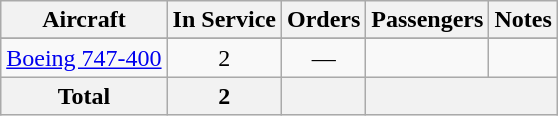<table class="wikitable" style="margin:0.5em auto; text-align:center">
<tr>
<th>Aircraft</th>
<th>In Service</th>
<th>Orders</th>
<th>Passengers</th>
<th>Notes</th>
</tr>
<tr>
</tr>
<tr>
<td><a href='#'>Boeing 747-400</a></td>
<td align="center">2</td>
<td align="center">—</td>
<td align="center"></td>
<td></td>
</tr>
<tr>
<th>Total</th>
<th>2</th>
<th></th>
<th colspan="2"></th>
</tr>
</table>
